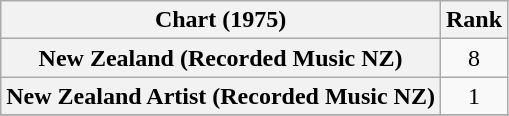<table class="wikitable plainrowheaders">
<tr>
<th>Chart (1975)</th>
<th>Rank</th>
</tr>
<tr>
<th scope="row">New Zealand (Recorded Music NZ)</th>
<td style="text-align:center;">8</td>
</tr>
<tr>
<th scope="row">New Zealand Artist (Recorded Music NZ)</th>
<td style="text-align:center;">1</td>
</tr>
<tr>
</tr>
</table>
